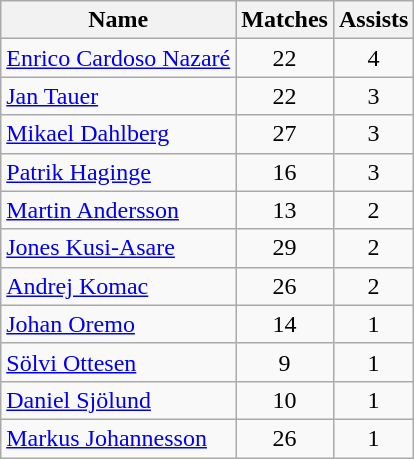<table class="wikitable">
<tr>
<th>Name</th>
<th>Matches</th>
<th>Assists</th>
</tr>
<tr>
<td> <a href='#'>Enrico Cardoso Nazaré</a></td>
<td style="text-align:center;">22</td>
<td style="text-align:center;">4</td>
</tr>
<tr>
<td> <a href='#'>Jan Tauer</a></td>
<td style="text-align:center;">22</td>
<td style="text-align:center;">3</td>
</tr>
<tr>
<td> <a href='#'>Mikael Dahlberg</a></td>
<td style="text-align:center;">27</td>
<td style="text-align:center;">3</td>
</tr>
<tr>
<td> <a href='#'>Patrik Haginge</a></td>
<td style="text-align:center;">16</td>
<td style="text-align:center;">3</td>
</tr>
<tr>
<td> <a href='#'>Martin Andersson</a></td>
<td style="text-align:center;">13</td>
<td style="text-align:center;">2</td>
</tr>
<tr>
<td> <a href='#'>Jones Kusi-Asare</a></td>
<td style="text-align:center;">29</td>
<td style="text-align:center;">2</td>
</tr>
<tr>
<td> <a href='#'>Andrej Komac</a></td>
<td style="text-align:center;">26</td>
<td style="text-align:center;">2</td>
</tr>
<tr>
<td> <a href='#'>Johan Oremo</a></td>
<td style="text-align:center;">14</td>
<td style="text-align:center;">1</td>
</tr>
<tr>
<td> <a href='#'>Sölvi Ottesen</a></td>
<td style="text-align:center;">9</td>
<td style="text-align:center;">1</td>
</tr>
<tr>
<td> <a href='#'>Daniel Sjölund</a></td>
<td style="text-align:center;">10</td>
<td style="text-align:center;">1</td>
</tr>
<tr>
<td> <a href='#'>Markus Johannesson</a></td>
<td style="text-align:center;">26</td>
<td style="text-align:center;">1</td>
</tr>
</table>
